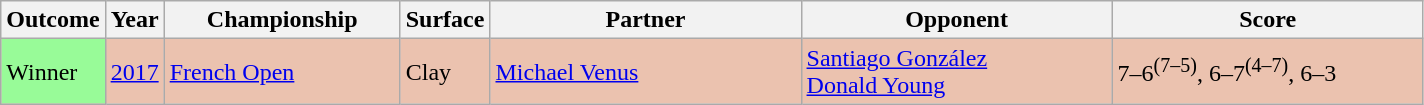<table class="sortable wikitable">
<tr>
<th>Outcome</th>
<th>Year</th>
<th width=150>Championship</th>
<th>Surface</th>
<th width=200>Partner</th>
<th width=200>Opponent</th>
<th width=200>Score</th>
</tr>
<tr bgcolor=#ebc2af>
<td bgcolor=98fb98>Winner</td>
<td><a href='#'>2017</a></td>
<td><a href='#'>French Open</a></td>
<td>Clay</td>
<td> <a href='#'>Michael Venus</a></td>
<td> <a href='#'>Santiago González</a><br> <a href='#'>Donald Young</a></td>
<td>7–6<sup>(7–5)</sup>, 6–7<sup>(4–7)</sup>, 6–3</td>
</tr>
</table>
